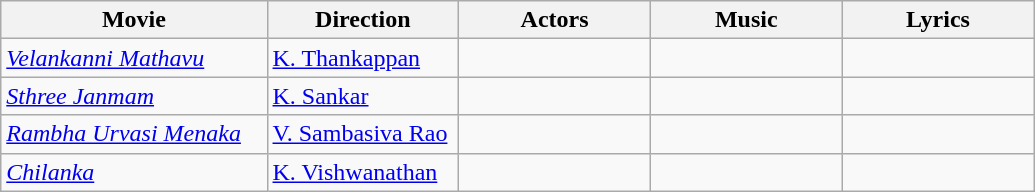<table class="wikitable sortable">
<tr>
<th width="25%">Movie</th>
<th width="18%">Direction</th>
<th width="18%">Actors</th>
<th width="18%">Music</th>
<th width="18%">Lyrics</th>
</tr>
<tr valign="top">
<td><em><a href='#'>Velankanni Mathavu</a></em></td>
<td><a href='#'>K. Thankappan</a></td>
<td> </td>
<td> </td>
<td> </td>
</tr>
<tr valign="top">
<td><em><a href='#'>Sthree Janmam</a></em></td>
<td><a href='#'>K. Sankar</a></td>
<td> </td>
<td> </td>
<td> </td>
</tr>
<tr valign="top">
<td><em><a href='#'>Rambha Urvasi Menaka</a></em></td>
<td><a href='#'>V. Sambasiva Rao</a></td>
<td> </td>
<td> </td>
<td> </td>
</tr>
<tr valign="top">
<td><em><a href='#'>Chilanka</a></em></td>
<td><a href='#'>K. Vishwanathan</a></td>
<td> </td>
<td> </td>
<td> </td>
</tr>
</table>
